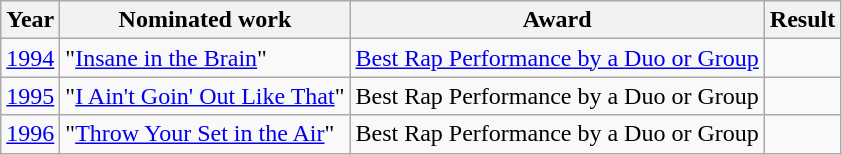<table class="wikitable">
<tr>
<th>Year</th>
<th>Nominated work</th>
<th>Award</th>
<th>Result</th>
</tr>
<tr>
<td align=center><a href='#'>1994</a></td>
<td>"<a href='#'>Insane in the Brain</a>"</td>
<td><a href='#'>Best Rap Performance by a Duo or Group</a></td>
<td></td>
</tr>
<tr>
<td align=center><a href='#'>1995</a></td>
<td>"<a href='#'>I Ain't Goin' Out Like That</a>"</td>
<td>Best Rap Performance by a Duo or Group</td>
<td></td>
</tr>
<tr>
<td align=center><a href='#'>1996</a></td>
<td>"<a href='#'>Throw Your Set in the Air</a>"</td>
<td>Best Rap Performance by a Duo or Group</td>
<td></td>
</tr>
</table>
